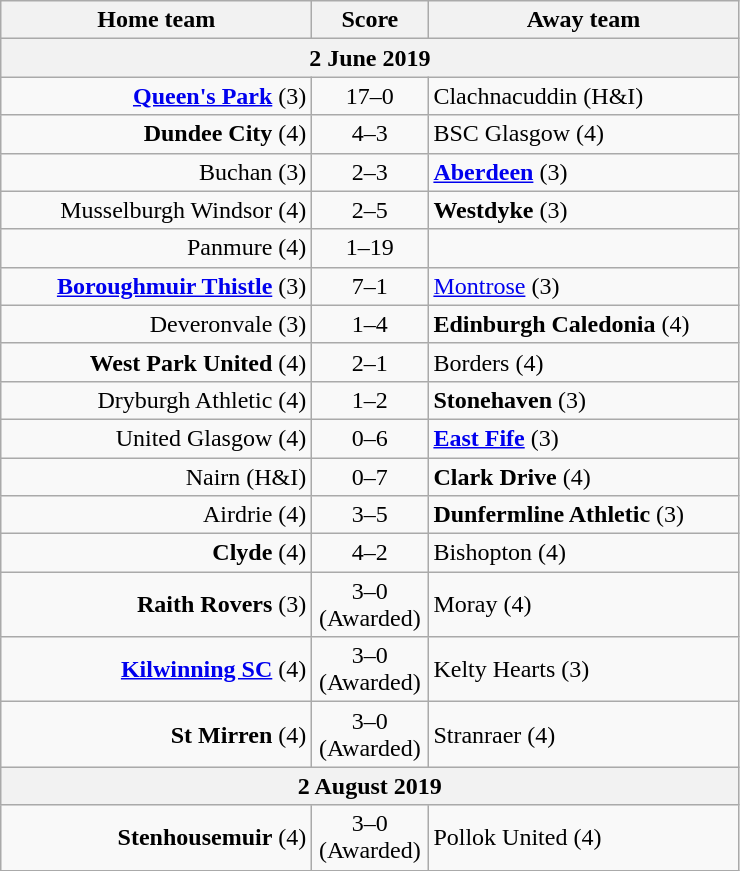<table class="wikitable" style="border-collapse: collapse;">
<tr>
<th align="right" width="200">Home team</th>
<th align="center" width="70">Score</th>
<th align="left" width="200">Away team</th>
</tr>
<tr>
<th colspan="3" align="center">2 June 2019</th>
</tr>
<tr>
<td style="text-align:right;"><strong><a href='#'>Queen's Park</a> </strong> (3)</td>
<td style="text-align:center;">17–0</td>
<td style="text-align:left;">Clachnacuddin (H&I)</td>
</tr>
<tr>
<td style="text-align:right;"><strong>Dundee City</strong> (4)</td>
<td style="text-align:center;">4–3 </td>
<td style="text-align:left;">BSC Glasgow (4)</td>
</tr>
<tr>
<td style="text-align:right;">Buchan (3)</td>
<td style="text-align:center;">2–3</td>
<td style="text-align:left;"><strong><a href='#'>Aberdeen</a></strong> (3)</td>
</tr>
<tr>
<td style="text-align:right;">Musselburgh Windsor (4)</td>
<td style="text-align:center;">2–5</td>
<td style="text-align:left;"><strong>Westdyke</strong> (3)</td>
</tr>
<tr>
<td style="text-align:right;">Panmure (4)</td>
<td style="text-align:center;">1–19</td>
<td style="text-align:left;"></td>
</tr>
<tr>
<td style="text-align:right;"><strong><a href='#'>Boroughmuir Thistle</a></strong> (3)</td>
<td style="text-align:center;">7–1</td>
<td style="text-align:left;"><a href='#'>Montrose</a> (3)</td>
</tr>
<tr>
<td style="text-align:right;">Deveronvale (3)</td>
<td style="text-align:center;">1–4 </td>
<td style="text-align:left;"><strong>Edinburgh Caledonia</strong> (4)</td>
</tr>
<tr>
<td style="text-align:right;"><strong>West Park United</strong> (4)</td>
<td style="text-align:center;">2–1</td>
<td style="text-align:left;">Borders (4)</td>
</tr>
<tr>
<td style="text-align:right;">Dryburgh Athletic (4)</td>
<td style="text-align:center;">1–2</td>
<td style="text-align:left;"><strong>Stonehaven</strong> (3)</td>
</tr>
<tr>
<td style="text-align:right;">United Glasgow (4)</td>
<td style="text-align:center;">0–6</td>
<td style="text-align:left;"><strong><a href='#'>East Fife</a></strong> (3)</td>
</tr>
<tr>
<td style="text-align:right;">Nairn (H&I)</td>
<td style="text-align:center;">0–7</td>
<td style="text-align:left;"><strong>Clark Drive</strong> (4)</td>
</tr>
<tr>
<td style="text-align:right;">Airdrie (4)</td>
<td style="text-align:center;">3–5</td>
<td style="text-align:left;"><strong>Dunfermline Athletic</strong> (3)</td>
</tr>
<tr>
<td style="text-align:right;"><strong>Clyde</strong> (4)</td>
<td style="text-align:center;">4–2</td>
<td style="text-align:left;">Bishopton (4)</td>
</tr>
<tr>
<td style="text-align:right;"><strong>Raith Rovers</strong> (3)</td>
<td style="text-align:center;">3–0<br>(Awarded)</td>
<td style="text-align:left;">Moray (4)</td>
</tr>
<tr>
<td style="text-align:right;"><strong><a href='#'>Kilwinning SC</a></strong> (4)</td>
<td style="text-align:center;">3–0<br>(Awarded)</td>
<td style="text-align:left;">Kelty Hearts (3)</td>
</tr>
<tr>
<td style="text-align:right;"><strong>St Mirren</strong> (4)</td>
<td style="text-align:center;">3–0<br>(Awarded)</td>
<td style="text-align:left;">Stranraer (4)</td>
</tr>
<tr>
<th colspan="3" align="center">2 August 2019</th>
</tr>
<tr>
<td style="text-align:right;"><strong>Stenhousemuir</strong> (4)</td>
<td style="text-align:center;">3–0<br>(Awarded)</td>
<td style="text-align:left;">Pollok United (4)</td>
</tr>
</table>
